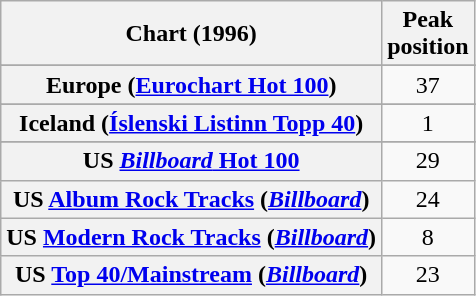<table class="wikitable sortable plainrowheaders" style="text-align:center">
<tr>
<th>Chart (1996)</th>
<th>Peak<br>position</th>
</tr>
<tr>
</tr>
<tr>
</tr>
<tr>
</tr>
<tr>
<th scope="row">Europe (<a href='#'>Eurochart Hot 100</a>)</th>
<td>37</td>
</tr>
<tr>
</tr>
<tr>
<th scope="row">Iceland (<a href='#'>Íslenski Listinn Topp 40</a>)</th>
<td>1</td>
</tr>
<tr>
</tr>
<tr>
</tr>
<tr>
</tr>
<tr>
</tr>
<tr>
</tr>
<tr>
</tr>
<tr>
</tr>
<tr>
<th scope="row">US <a href='#'><em>Billboard</em> Hot 100</a></th>
<td>29</td>
</tr>
<tr>
<th scope="row">US <a href='#'>Album Rock Tracks</a> (<em><a href='#'>Billboard</a></em>)</th>
<td>24</td>
</tr>
<tr>
<th scope="row">US <a href='#'>Modern Rock Tracks</a> (<em><a href='#'>Billboard</a></em>)</th>
<td>8</td>
</tr>
<tr>
<th scope="row">US <a href='#'>Top 40/Mainstream</a> (<em><a href='#'>Billboard</a></em>)</th>
<td>23</td>
</tr>
</table>
